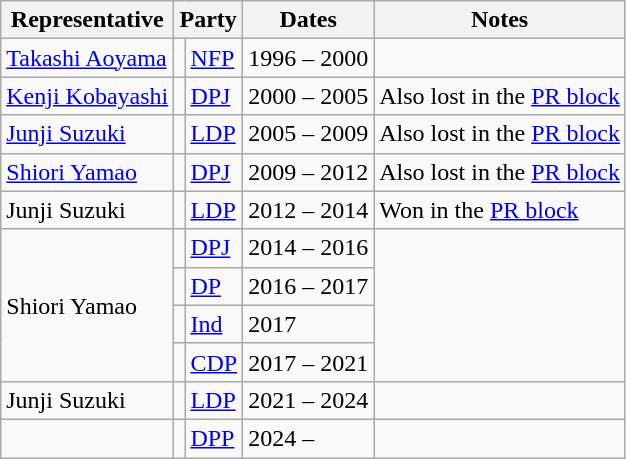<table class=wikitable>
<tr valign=bottom>
<th>Representative</th>
<th colspan="2">Party</th>
<th>Dates</th>
<th>Notes</th>
</tr>
<tr>
<td><a href='#'>Takashi Aoyama</a></td>
<td bgcolor=></td>
<td><a href='#'>NFP</a></td>
<td>1996 – 2000</td>
<td></td>
</tr>
<tr>
<td><a href='#'>Kenji Kobayashi</a></td>
<td bgcolor=></td>
<td><a href='#'>DPJ</a></td>
<td>2000 – 2005</td>
<td>Also lost in the <a href='#'>PR block</a></td>
</tr>
<tr>
<td><a href='#'>Junji Suzuki</a></td>
<td bgcolor=></td>
<td><a href='#'>LDP</a></td>
<td>2005 – 2009</td>
<td>Also lost in the <a href='#'>PR block</a></td>
</tr>
<tr>
<td><a href='#'>Shiori Yamao</a></td>
<td bgcolor=></td>
<td><a href='#'>DPJ</a></td>
<td>2009 – 2012</td>
<td>Also lost in the <a href='#'>PR block</a></td>
</tr>
<tr>
<td>Junji Suzuki</td>
<td bgcolor=></td>
<td><a href='#'>LDP</a></td>
<td>2012 – 2014</td>
<td>Won in the <a href='#'>PR block</a></td>
</tr>
<tr>
<td rowspan="4">Shiori Yamao</td>
<td bgcolor=></td>
<td><a href='#'>DPJ</a></td>
<td>2014 – 2016</td>
<td rowspan="4"></td>
</tr>
<tr>
<td bgcolor=></td>
<td><a href='#'>DP</a></td>
<td>2016 – 2017</td>
</tr>
<tr>
<td bgcolor=></td>
<td><a href='#'>Ind</a></td>
<td>2017</td>
</tr>
<tr>
<td bgcolor=></td>
<td><a href='#'>CDP</a></td>
<td>2017 – 2021</td>
</tr>
<tr>
<td>Junji Suzuki</td>
<td bgcolor=></td>
<td><a href='#'>LDP</a></td>
<td>2021 – 2024</td>
<td></td>
</tr>
<tr>
<td></td>
<td bgcolor=></td>
<td><a href='#'>DPP</a></td>
<td>2024 –</td>
<td></td>
</tr>
</table>
